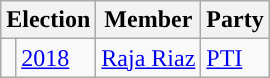<table class="wikitable">
<tr>
<th colspan="2">Election</th>
<th>Member</th>
<th>Party</th>
</tr>
<tr>
<td style="background-color: "></td>
<td><a href='#'>2018</a></td>
<td><a href='#'>Raja Riaz</a></td>
<td><a href='#'>PTI</a></td>
</tr>
</table>
